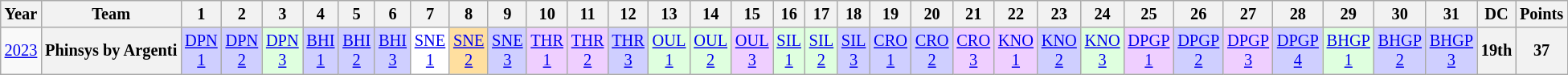<table class="wikitable" style="text-align:center; font-size:85%">
<tr>
<th>Year</th>
<th>Team</th>
<th>1</th>
<th>2</th>
<th>3</th>
<th>4</th>
<th>5</th>
<th>6</th>
<th>7</th>
<th>8</th>
<th>9</th>
<th>10</th>
<th>11</th>
<th>12</th>
<th>13</th>
<th>14</th>
<th>15</th>
<th>16</th>
<th>17</th>
<th>18</th>
<th>19</th>
<th>20</th>
<th>21</th>
<th>22</th>
<th>23</th>
<th>24</th>
<th>25</th>
<th>26</th>
<th>27</th>
<th>28</th>
<th>29</th>
<th>30</th>
<th>31</th>
<th>DC</th>
<th>Points</th>
</tr>
<tr>
<td><a href='#'>2023</a></td>
<th nowrap>Phinsys by Argenti</th>
<td style="background:#CFCFFF;"><a href='#'>DPN<br>1</a><br></td>
<td style="background:#CFCFFF;"><a href='#'>DPN<br>2</a><br></td>
<td style="background:#DFFFDF;"><a href='#'>DPN<br>3</a><br></td>
<td style="background:#CFCFFF;"><a href='#'>BHI<br>1</a><br></td>
<td style="background:#CFCFFF;"><a href='#'>BHI<br>2</a><br></td>
<td style="background:#CFCFFF;"><a href='#'>BHI<br>3</a><br></td>
<td style="background:#FFFFFF;"><a href='#'>SNE<br>1</a><br></td>
<td style="background:#FFDF9F;"><a href='#'>SNE<br>2</a><br></td>
<td style="background:#CFCFFF;"><a href='#'>SNE<br>3</a><br></td>
<td style="background:#EFCFFF;"><a href='#'>THR<br>1</a><br></td>
<td style="background:#EFCFFF;"><a href='#'>THR<br>2</a><br></td>
<td style="background:#CFCFFF;"><a href='#'>THR<br>3</a><br></td>
<td style="background:#DFFFDF;"><a href='#'>OUL<br>1</a><br></td>
<td style="background:#DFFFDF;"><a href='#'>OUL<br>2</a><br></td>
<td style="background:#EFCFFF;"><a href='#'>OUL<br>3</a><br></td>
<td style="background:#DFFFDF;"><a href='#'>SIL<br>1</a><br></td>
<td style="background:#DFFFDF;"><a href='#'>SIL<br>2</a><br></td>
<td style="background:#CFCFFF;"><a href='#'>SIL<br>3</a><br></td>
<td style="background:#CFCFFF;"><a href='#'>CRO<br>1</a><br></td>
<td style="background:#CFCFFF;"><a href='#'>CRO<br>2</a><br></td>
<td style="background:#EFCFFF;"><a href='#'>CRO<br>3</a><br></td>
<td style="background:#EFCFFF;"><a href='#'>KNO<br>1</a><br></td>
<td style="background:#CFCFFF;"><a href='#'>KNO<br>2</a><br></td>
<td style="background:#DFFFDF;"><a href='#'>KNO<br>3</a><br></td>
<td style="background:#EFCFFF;"><a href='#'>DPGP<br>1</a><br></td>
<td style="background:#CFCFFF;"><a href='#'>DPGP<br>2</a><br></td>
<td style="background:#EFCFFF;"><a href='#'>DPGP<br>3</a><br></td>
<td style="background:#CFCFFF;"><a href='#'>DPGP<br>4</a><br></td>
<td style="background:#DFFFDF;"><a href='#'>BHGP<br>1</a><br></td>
<td style="background:#CFCFFF;"><a href='#'>BHGP<br>2</a><br></td>
<td style="background:#CFCFFF;"><a href='#'>BHGP<br>3</a><br></td>
<th>19th</th>
<th>37</th>
</tr>
</table>
